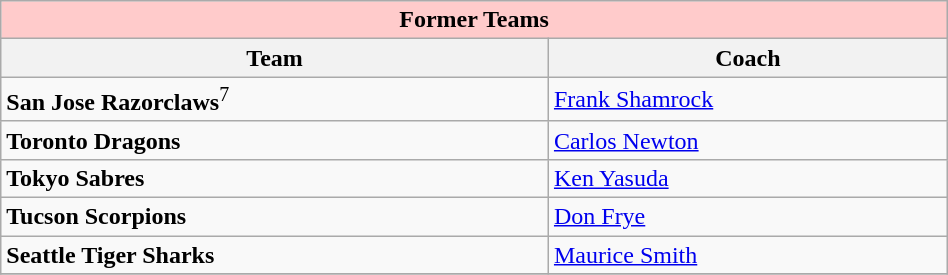<table class="wikitable" style="width: 50%">
<tr>
<td bgcolor="#FFCBCB" align="center" colspan="2"><strong>Former Teams</strong></td>
</tr>
<tr>
<th>Team</th>
<th>Coach</th>
</tr>
<tr>
<td><strong>San Jose Razorclaws</strong><sup>7</sup></td>
<td><a href='#'>Frank Shamrock</a></td>
</tr>
<tr>
<td><strong>Toronto Dragons</strong></td>
<td><a href='#'>Carlos Newton</a></td>
</tr>
<tr>
<td><strong>Tokyo Sabres</strong></td>
<td><a href='#'>Ken Yasuda</a></td>
</tr>
<tr>
<td><strong>Tucson Scorpions</strong></td>
<td><a href='#'>Don Frye</a></td>
</tr>
<tr>
<td><strong>Seattle Tiger Sharks</strong></td>
<td><a href='#'>Maurice Smith</a></td>
</tr>
<tr>
</tr>
</table>
